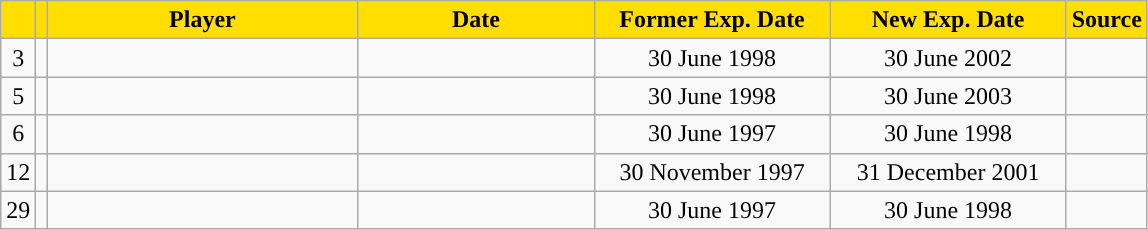<table class="wikitable sortable">
<tr>
<th style="background:#FFDE00"></th>
<th style="background:#FFDE00"></th>
<th width=200 style="background:#FFDE00">Player</th>
<th width=150 style="background:#FFDE00">Date</th>
<th width=150 style="background:#FFDE00">Former Exp. Date</th>
<th width=150 style="background:#FFDE00">New Exp. Date</th>
<th style="background:#FFDE00">Source</th>
</tr>
<tr>
<td align=center>3</td>
<td align=center></td>
<td></td>
<td align=center></td>
<td align=center>30 June 1998</td>
<td align=center>30 June 2002</td>
<td align=center></td>
</tr>
<tr>
<td align=center>5</td>
<td align=center></td>
<td></td>
<td align=center></td>
<td align=center>30 June 1998</td>
<td align=center>30 June 2003</td>
<td align=center></td>
</tr>
<tr>
<td align=center>6</td>
<td align=center></td>
<td></td>
<td align=center></td>
<td align=center>30 June 1997</td>
<td align=center>30 June 1998</td>
<td align=center></td>
</tr>
<tr>
<td align=center>12</td>
<td align=center></td>
<td></td>
<td align=center></td>
<td align=center>30 November 1997</td>
<td align=center>31 December 2001</td>
<td align=center></td>
</tr>
<tr>
<td align=center>29</td>
<td align=center></td>
<td></td>
<td align=center></td>
<td align=center>30 June 1997</td>
<td align=center>30 June 1998</td>
<td align=center></td>
</tr>
</table>
